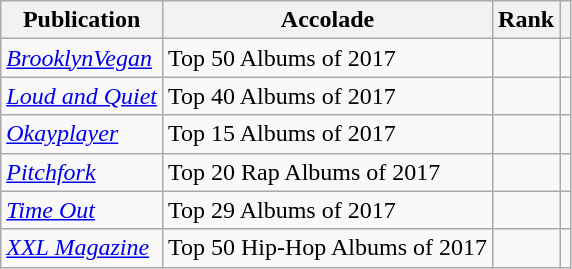<table class="sortable wikitable">
<tr>
<th>Publication</th>
<th>Accolade</th>
<th>Rank</th>
<th class="unsortable"></th>
</tr>
<tr>
<td><em><a href='#'>BrooklynVegan</a></em></td>
<td>Top 50 Albums of 2017</td>
<td></td>
<td></td>
</tr>
<tr>
<td><em><a href='#'>Loud and Quiet</a></em></td>
<td>Top 40 Albums of 2017</td>
<td></td>
<td></td>
</tr>
<tr>
<td><em><a href='#'>Okayplayer</a></em></td>
<td>Top 15 Albums of 2017</td>
<td></td>
<td></td>
</tr>
<tr>
<td><em><a href='#'>Pitchfork</a></em></td>
<td>Top 20 Rap Albums of 2017</td>
<td></td>
<td></td>
</tr>
<tr>
<td><em><a href='#'>Time Out</a></em></td>
<td>Top 29 Albums of 2017</td>
<td></td>
<td></td>
</tr>
<tr>
<td><em><a href='#'>XXL Magazine</a></em></td>
<td>Top 50 Hip-Hop Albums of 2017</td>
<td></td>
<td></td>
</tr>
</table>
